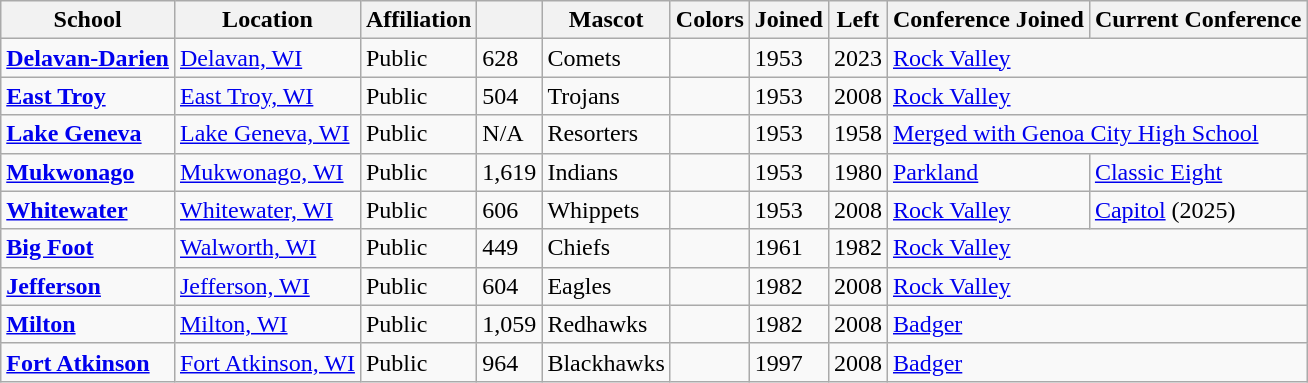<table class="wikitable sortable">
<tr>
<th>School</th>
<th>Location</th>
<th>Affiliation</th>
<th></th>
<th>Mascot</th>
<th>Colors</th>
<th>Joined</th>
<th>Left</th>
<th>Conference Joined</th>
<th>Current Conference</th>
</tr>
<tr>
<td><strong><a href='#'>Delavan-Darien</a></strong></td>
<td><a href='#'>Delavan, WI</a></td>
<td>Public</td>
<td>628</td>
<td>Comets</td>
<td> </td>
<td>1953</td>
<td>2023</td>
<td colspan="2"><a href='#'>Rock Valley</a></td>
</tr>
<tr>
<td><a href='#'><strong>East Troy</strong></a></td>
<td><a href='#'>East Troy, WI</a></td>
<td>Public</td>
<td>504</td>
<td>Trojans</td>
<td> </td>
<td>1953</td>
<td>2008</td>
<td colspan="2"><a href='#'>Rock Valley</a></td>
</tr>
<tr>
<td><a href='#'><strong>Lake Geneva</strong></a></td>
<td><a href='#'>Lake Geneva, WI</a></td>
<td>Public</td>
<td>N/A</td>
<td>Resorters</td>
<td> </td>
<td>1953</td>
<td>1958</td>
<td colspan="2"><a href='#'>Merged with Genoa City High School</a></td>
</tr>
<tr>
<td><a href='#'><strong>Mukwonago</strong></a></td>
<td><a href='#'>Mukwonago, WI</a></td>
<td>Public</td>
<td>1,619</td>
<td>Indians</td>
<td> </td>
<td>1953</td>
<td>1980</td>
<td><a href='#'>Parkland</a></td>
<td><a href='#'>Classic Eight</a></td>
</tr>
<tr>
<td><a href='#'><strong>Whitewater</strong></a></td>
<td><a href='#'>Whitewater, WI</a></td>
<td>Public</td>
<td>606</td>
<td>Whippets</td>
<td> </td>
<td>1953</td>
<td>2008</td>
<td><a href='#'>Rock Valley</a></td>
<td><a href='#'>Capitol</a> (2025)</td>
</tr>
<tr>
<td><a href='#'><strong>Big Foot</strong></a></td>
<td><a href='#'>Walworth, WI</a></td>
<td>Public</td>
<td>449</td>
<td>Chiefs</td>
<td> </td>
<td>1961</td>
<td>1982</td>
<td colspan="2"><a href='#'>Rock Valley</a></td>
</tr>
<tr>
<td><a href='#'><strong>Jefferson</strong></a></td>
<td><a href='#'>Jefferson, WI</a></td>
<td>Public</td>
<td>604</td>
<td>Eagles</td>
<td> </td>
<td>1982</td>
<td>2008</td>
<td colspan="2"><a href='#'>Rock Valley</a></td>
</tr>
<tr>
<td><a href='#'><strong>Milton</strong></a></td>
<td><a href='#'>Milton, WI</a></td>
<td>Public</td>
<td>1,059</td>
<td>Redhawks</td>
<td> </td>
<td>1982</td>
<td>2008</td>
<td colspan="2"><a href='#'>Badger</a></td>
</tr>
<tr>
<td><a href='#'><strong>Fort Atkinson</strong></a></td>
<td><a href='#'>Fort Atkinson, WI</a></td>
<td>Public</td>
<td>964</td>
<td>Blackhawks</td>
<td> </td>
<td>1997</td>
<td>2008</td>
<td colspan="2"><a href='#'>Badger</a></td>
</tr>
</table>
